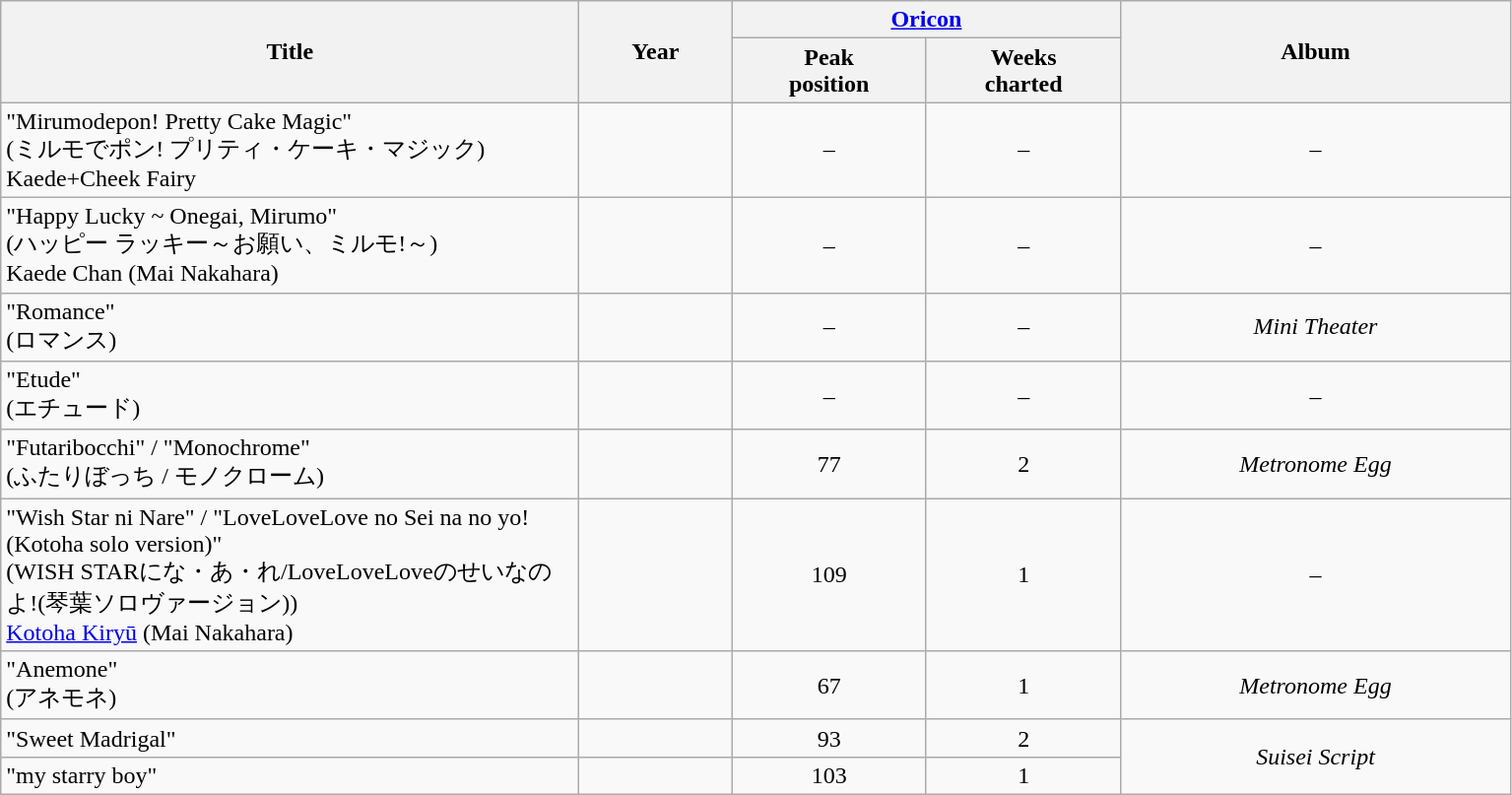<table class="wikitable plainrowheaders" style="text-align:center">
<tr>
<th rowspan=2;  style="width:24em;">Title</th>
<th rowspan=2; style="width:6em;">Year</th>
<th colspan=2; style="width:16em;"><a href='#'>Oricon</a><br></th>
<th rowspan=2; style="width:16em;">Album</th>
</tr>
<tr>
<th style="width:6em;">Peak<br>position</th>
<th style="width:6em;">Weeks<br> charted</th>
</tr>
<tr>
<td align=left>"Mirumodepon! Pretty Cake Magic"<br>(ミルモでポン! プリティ・ケーキ・マジック)<br>Kaede+Cheek Fairy</td>
<td></td>
<td>–</td>
<td>–</td>
<td>–</td>
</tr>
<tr>
<td align=left>"Happy Lucky ~ Onegai, Mirumo"<br>(ハッピー ラッキー～お願い、ミルモ!～)<br>Kaede Chan (Mai Nakahara)</td>
<td></td>
<td>–</td>
<td>–</td>
<td>–</td>
</tr>
<tr>
<td align=left>"Romance"<br>(ロマンス)</td>
<td></td>
<td>–</td>
<td>–</td>
<td><em>Mini Theater</em></td>
</tr>
<tr>
<td align=left>"Etude"<br>(エチュード)</td>
<td></td>
<td>–</td>
<td>–</td>
<td>–</td>
</tr>
<tr>
<td align=left>"Futaribocchi" / "Monochrome"<br>(ふたりぼっち / モノクローム)</td>
<td></td>
<td>77</td>
<td>2</td>
<td><em>Metronome Egg</em></td>
</tr>
<tr>
<td align=left>"Wish Star ni Nare" / "LoveLoveLove no Sei na no yo! (Kotoha solo version)"<br>(WISH STARにな・あ・れ/LoveLoveLoveのせいなのよ!(琴葉ソロヴァージョン))<br><a href='#'>Kotoha Kiryū</a> (Mai Nakahara)</td>
<td></td>
<td>109</td>
<td>1</td>
<td>–</td>
</tr>
<tr>
<td align=left>"Anemone"<br>(アネモネ)</td>
<td></td>
<td>67</td>
<td>1</td>
<td><em>Metronome Egg</em></td>
</tr>
<tr>
<td align=left>"Sweet Madrigal"</td>
<td></td>
<td>93</td>
<td>2</td>
<td rowspan=2><em>Suisei Script</em></td>
</tr>
<tr>
<td align=left>"my starry boy"</td>
<td></td>
<td>103</td>
<td>1</td>
</tr>
</table>
